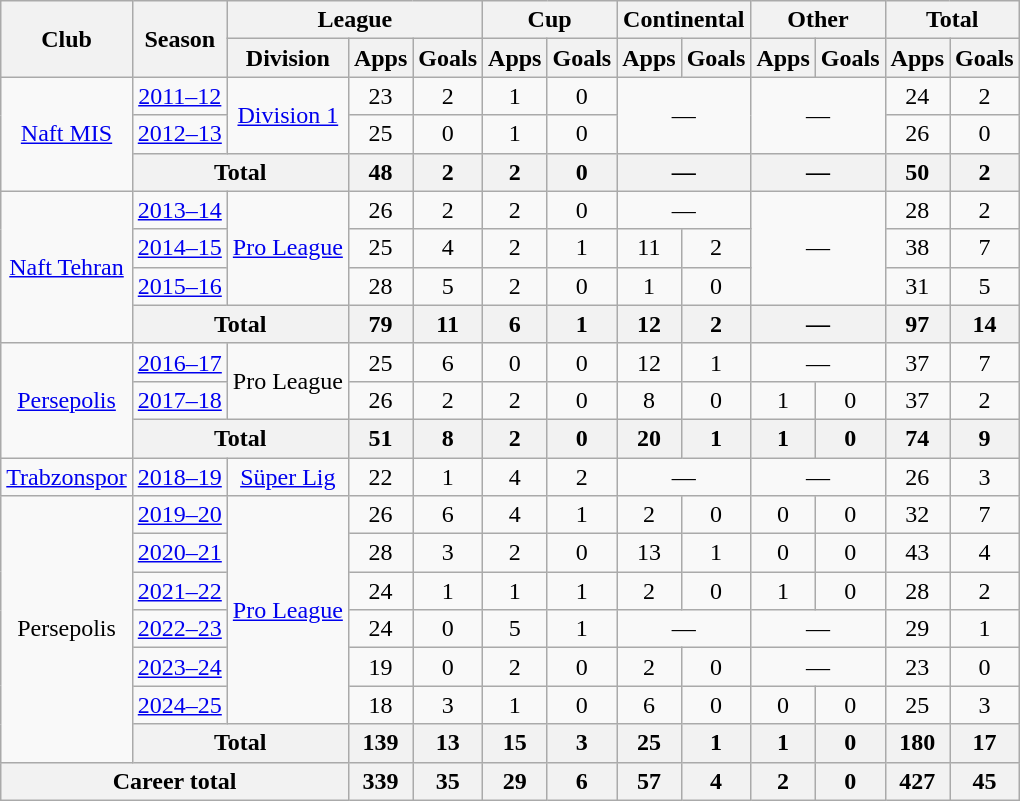<table class="wikitable" style="text-align:center">
<tr>
<th rowspan="2">Club</th>
<th rowspan="2">Season</th>
<th colspan="3">League</th>
<th colspan="2">Cup</th>
<th colspan="2">Continental</th>
<th colspan="2">Other</th>
<th colspan="2">Total</th>
</tr>
<tr>
<th>Division</th>
<th>Apps</th>
<th>Goals</th>
<th>Apps</th>
<th>Goals</th>
<th>Apps</th>
<th>Goals</th>
<th>Apps</th>
<th>Goals</th>
<th>Apps</th>
<th>Goals</th>
</tr>
<tr>
<td rowspan="3"><a href='#'>Naft MIS</a></td>
<td><a href='#'>2011–12</a></td>
<td rowspan="2"><a href='#'>Division 1</a></td>
<td>23</td>
<td>2</td>
<td>1</td>
<td>0</td>
<td colspan="2" rowspan="2">—</td>
<td colspan="2" rowspan="2">—</td>
<td>24</td>
<td>2</td>
</tr>
<tr>
<td><a href='#'>2012–13</a></td>
<td>25</td>
<td>0</td>
<td>1</td>
<td>0</td>
<td>26</td>
<td>0</td>
</tr>
<tr>
<th colspan="2">Total</th>
<th>48</th>
<th>2</th>
<th>2</th>
<th>0</th>
<th colspan="2">—</th>
<th colspan="2">—</th>
<th>50</th>
<th>2</th>
</tr>
<tr>
<td rowspan="4"><a href='#'>Naft Tehran</a></td>
<td><a href='#'>2013–14</a></td>
<td rowspan="3"><a href='#'>Pro League</a></td>
<td>26</td>
<td>2</td>
<td>2</td>
<td>0</td>
<td colspan="2">—</td>
<td colspan="2" rowspan="3">—</td>
<td>28</td>
<td>2</td>
</tr>
<tr>
<td><a href='#'>2014–15</a></td>
<td>25</td>
<td>4</td>
<td>2</td>
<td>1</td>
<td>11</td>
<td>2</td>
<td>38</td>
<td>7</td>
</tr>
<tr>
<td><a href='#'>2015–16</a></td>
<td>28</td>
<td>5</td>
<td>2</td>
<td>0</td>
<td>1</td>
<td>0</td>
<td>31</td>
<td>5</td>
</tr>
<tr>
<th colspan="2">Total</th>
<th>79</th>
<th>11</th>
<th>6</th>
<th>1</th>
<th>12</th>
<th>2</th>
<th colspan="2">—</th>
<th>97</th>
<th>14</th>
</tr>
<tr>
<td rowspan="3"><a href='#'>Persepolis</a></td>
<td><a href='#'>2016–17</a></td>
<td rowspan="2">Pro League</td>
<td>25</td>
<td>6</td>
<td>0</td>
<td>0</td>
<td>12</td>
<td>1</td>
<td colspan="2">—</td>
<td>37</td>
<td>7</td>
</tr>
<tr>
<td><a href='#'>2017–18</a></td>
<td>26</td>
<td>2</td>
<td>2</td>
<td>0</td>
<td>8</td>
<td>0</td>
<td>1</td>
<td>0</td>
<td>37</td>
<td>2</td>
</tr>
<tr>
<th colspan="2">Total</th>
<th>51</th>
<th>8</th>
<th>2</th>
<th>0</th>
<th>20</th>
<th>1</th>
<th>1</th>
<th>0</th>
<th>74</th>
<th>9</th>
</tr>
<tr>
<td><a href='#'>Trabzonspor</a></td>
<td><a href='#'>2018–19</a></td>
<td><a href='#'>Süper Lig</a></td>
<td>22</td>
<td>1</td>
<td>4</td>
<td>2</td>
<td colspan="2">—</td>
<td colspan="2">—</td>
<td>26</td>
<td>3</td>
</tr>
<tr>
<td rowspan="7">Persepolis</td>
<td><a href='#'>2019–20</a></td>
<td rowspan="6"><a href='#'>Pro League</a></td>
<td>26</td>
<td>6</td>
<td>4</td>
<td>1</td>
<td>2</td>
<td>0</td>
<td>0</td>
<td>0</td>
<td>32</td>
<td>7</td>
</tr>
<tr>
<td><a href='#'>2020–21</a></td>
<td>28</td>
<td>3</td>
<td>2</td>
<td>0</td>
<td>13</td>
<td>1</td>
<td>0</td>
<td>0</td>
<td>43</td>
<td>4</td>
</tr>
<tr>
<td><a href='#'>2021–22</a></td>
<td>24</td>
<td>1</td>
<td>1</td>
<td>1</td>
<td>2</td>
<td>0</td>
<td>1</td>
<td>0</td>
<td>28</td>
<td>2</td>
</tr>
<tr>
<td><a href='#'>2022–23</a></td>
<td>24</td>
<td>0</td>
<td>5</td>
<td>1</td>
<td colspan="2">—</td>
<td colspan="2">—</td>
<td>29</td>
<td>1</td>
</tr>
<tr>
<td><a href='#'>2023–24</a></td>
<td>19</td>
<td>0</td>
<td>2</td>
<td>0</td>
<td>2</td>
<td>0</td>
<td colspan="2">—</td>
<td>23</td>
<td>0</td>
</tr>
<tr>
<td><a href='#'>2024–25</a></td>
<td>18</td>
<td>3</td>
<td>1</td>
<td>0</td>
<td>6</td>
<td>0</td>
<td>0</td>
<td>0</td>
<td>25</td>
<td>3</td>
</tr>
<tr>
<th colspan="2">Total</th>
<th>139</th>
<th>13</th>
<th>15</th>
<th>3</th>
<th>25</th>
<th>1</th>
<th>1</th>
<th>0</th>
<th>180</th>
<th>17</th>
</tr>
<tr>
<th colspan="3">Career total</th>
<th>339</th>
<th>35</th>
<th>29</th>
<th>6</th>
<th>57</th>
<th>4</th>
<th>2</th>
<th>0</th>
<th>427</th>
<th>45</th>
</tr>
</table>
